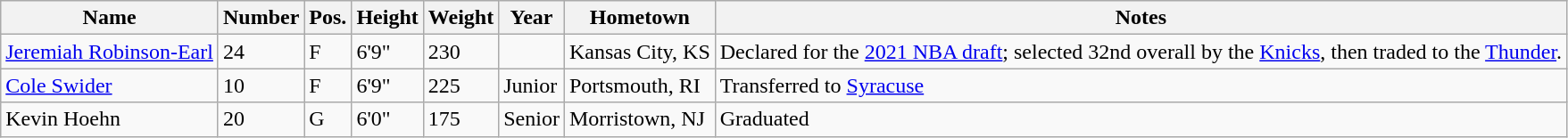<table class="wikitable sortable" border="1">
<tr>
<th>Name</th>
<th>Number</th>
<th>Pos.</th>
<th>Height</th>
<th>Weight</th>
<th>Year</th>
<th>Hometown</th>
<th class="unsortable">Notes</th>
</tr>
<tr>
<td><a href='#'>Jeremiah Robinson-Earl</a></td>
<td>24</td>
<td>F</td>
<td>6'9"</td>
<td>230</td>
<td></td>
<td>Kansas City, KS</td>
<td>Declared for the <a href='#'>2021 NBA draft</a>; selected 32nd overall by the <a href='#'>Knicks</a>, then traded to the <a href='#'>Thunder</a>.</td>
</tr>
<tr>
<td><a href='#'>Cole Swider</a></td>
<td>10</td>
<td>F</td>
<td>6'9"</td>
<td>225</td>
<td>Junior</td>
<td>Portsmouth, RI</td>
<td>Transferred to <a href='#'>Syracuse</a></td>
</tr>
<tr>
<td>Kevin Hoehn</td>
<td>20</td>
<td>G</td>
<td>6'0"</td>
<td>175</td>
<td>Senior</td>
<td>Morristown, NJ</td>
<td>Graduated</td>
</tr>
</table>
